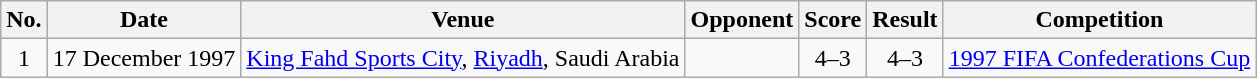<table class="wikitable sortable">
<tr>
<th scope="col">No.</th>
<th scope="col">Date</th>
<th scope="col">Venue</th>
<th scope="col">Opponent</th>
<th scope="col">Score</th>
<th scope="col">Result</th>
<th scope="col">Competition</th>
</tr>
<tr>
<td align="center">1</td>
<td>17 December 1997</td>
<td><a href='#'>King Fahd Sports City</a>, <a href='#'>Riyadh</a>, Saudi Arabia</td>
<td></td>
<td align="center">4–3</td>
<td align="center">4–3</td>
<td><a href='#'>1997 FIFA Confederations Cup</a></td>
</tr>
</table>
